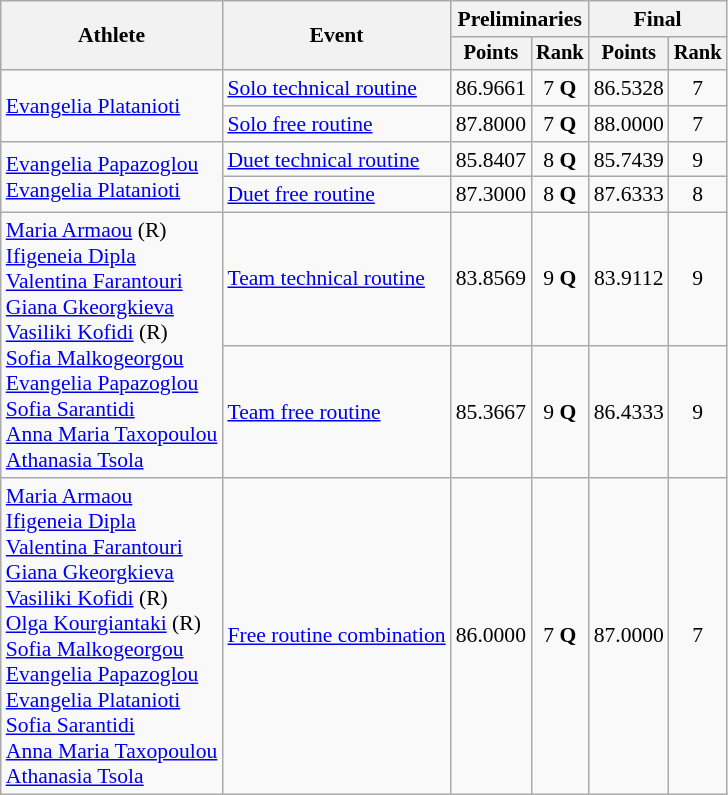<table class=wikitable style="font-size:90%">
<tr>
<th rowspan="2">Athlete</th>
<th rowspan="2">Event</th>
<th colspan="2">Preliminaries</th>
<th colspan="2">Final</th>
</tr>
<tr style="font-size:95%">
<th>Points</th>
<th>Rank</th>
<th>Points</th>
<th>Rank</th>
</tr>
<tr align=center>
<td align=left rowspan=2><a href='#'>Evangelia Platanioti</a></td>
<td align=left><a href='#'>Solo technical routine</a></td>
<td>86.9661</td>
<td>7 <strong>Q</strong></td>
<td>86.5328</td>
<td>7</td>
</tr>
<tr align=center>
<td align=left><a href='#'>Solo free routine</a></td>
<td>87.8000</td>
<td>7 <strong>Q</strong></td>
<td>88.0000</td>
<td>7</td>
</tr>
<tr align=center>
<td align=left rowspan=2><a href='#'>Evangelia Papazoglou</a><br><a href='#'>Evangelia Platanioti</a></td>
<td align=left><a href='#'>Duet technical routine</a></td>
<td>85.8407</td>
<td>8 <strong>Q</strong></td>
<td>85.7439</td>
<td>9</td>
</tr>
<tr align=center>
<td align=left><a href='#'>Duet free routine</a></td>
<td>87.3000</td>
<td>8 <strong>Q</strong></td>
<td>87.6333</td>
<td>8</td>
</tr>
<tr align=center>
<td align=left rowspan=2><a href='#'>Maria Armaou</a> (R)<br><a href='#'>Ifigeneia Dipla</a><br><a href='#'>Valentina Farantouri</a><br><a href='#'>Giana Gkeorgkieva</a><br><a href='#'>Vasiliki Kofidi</a> (R)<br><a href='#'>Sofia Malkogeorgou</a><br><a href='#'>Evangelia Papazoglou</a><br><a href='#'>Sofia Sarantidi</a><br><a href='#'>Anna Maria Taxopoulou</a><br><a href='#'>Athanasia Tsola</a></td>
<td align=left><a href='#'>Team technical routine</a></td>
<td>83.8569</td>
<td>9 <strong>Q</strong></td>
<td>83.9112</td>
<td>9</td>
</tr>
<tr align=center>
<td align=left><a href='#'>Team free routine</a></td>
<td>85.3667</td>
<td>9 <strong>Q</strong></td>
<td>86.4333</td>
<td>9</td>
</tr>
<tr align=center>
<td align=left><a href='#'>Maria Armaou</a><br><a href='#'>Ifigeneia Dipla</a><br><a href='#'>Valentina Farantouri</a><br><a href='#'>Giana Gkeorgkieva</a><br><a href='#'>Vasiliki Kofidi</a> (R)<br><a href='#'>Olga Kourgiantaki</a> (R)<br><a href='#'>Sofia Malkogeorgou</a><br><a href='#'>Evangelia Papazoglou</a><br><a href='#'>Evangelia Platanioti</a><br><a href='#'>Sofia Sarantidi</a><br><a href='#'>Anna Maria Taxopoulou</a><br><a href='#'>Athanasia Tsola</a></td>
<td align=left><a href='#'>Free routine combination</a></td>
<td>86.0000</td>
<td>7 <strong>Q</strong></td>
<td>87.0000</td>
<td>7</td>
</tr>
</table>
